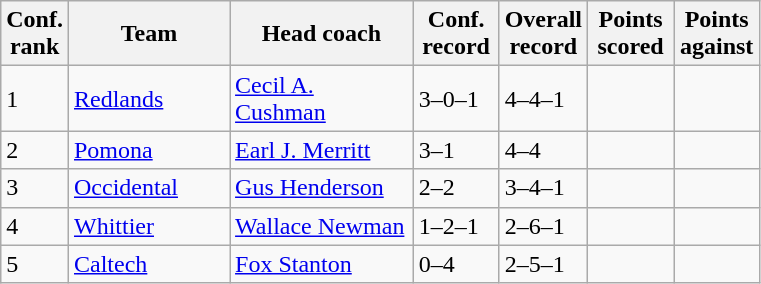<table class="sortable wikitable".>
<tr>
<th width="25">Conf. rank</th>
<th width="100">Team</th>
<th width="115">Head coach</th>
<th width="50">Conf. record</th>
<th width="50">Overall record</th>
<th width="50">Points scored</th>
<th width="50">Points against</th>
</tr>
<tr align="left" bgcolor="">
<td>1</td>
<td><a href='#'>Redlands</a></td>
<td><a href='#'>Cecil A. Cushman</a></td>
<td>3–0–1</td>
<td>4–4–1</td>
<td></td>
<td></td>
</tr>
<tr align="left" bgcolor="">
<td>2</td>
<td><a href='#'>Pomona</a></td>
<td><a href='#'>Earl J. Merritt</a></td>
<td>3–1</td>
<td>4–4</td>
<td></td>
<td></td>
</tr>
<tr align="left" bgcolor="">
<td>3</td>
<td><a href='#'>Occidental</a></td>
<td><a href='#'>Gus Henderson</a></td>
<td>2–2</td>
<td>3–4–1</td>
<td></td>
<td></td>
</tr>
<tr align="left" bgcolor="">
<td>4</td>
<td><a href='#'>Whittier</a></td>
<td><a href='#'>Wallace Newman</a></td>
<td>1–2–1</td>
<td>2–6–1</td>
<td></td>
<td></td>
</tr>
<tr align="left" bgcolor="">
<td>5</td>
<td><a href='#'>Caltech</a></td>
<td><a href='#'>Fox Stanton</a></td>
<td>0–4</td>
<td>2–5–1</td>
<td></td>
<td></td>
</tr>
</table>
